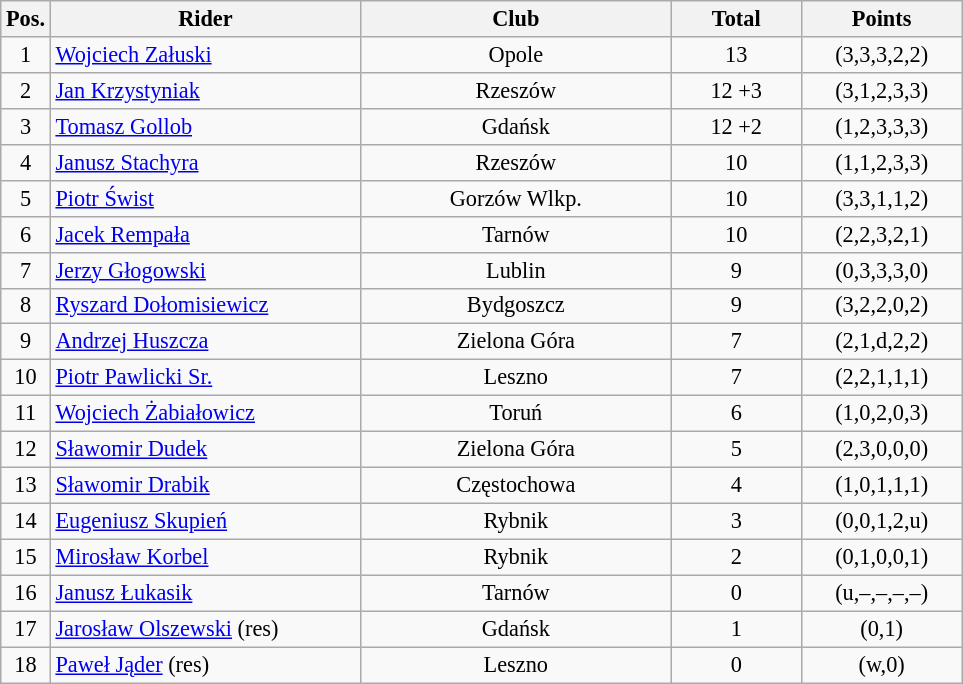<table class=wikitable style="font-size:93%;">
<tr>
<th width=25px>Pos.</th>
<th width=200px>Rider</th>
<th width=200px>Club</th>
<th width=80px>Total</th>
<th width=100px>Points</th>
</tr>
<tr align=center>
<td>1</td>
<td align=left><a href='#'>Wojciech Załuski</a></td>
<td>Opole</td>
<td>13</td>
<td>(3,3,3,2,2)</td>
</tr>
<tr align=center>
<td>2</td>
<td align=left><a href='#'>Jan Krzystyniak</a></td>
<td>Rzeszów</td>
<td>12 +3</td>
<td>(3,1,2,3,3)</td>
</tr>
<tr align=center>
<td>3</td>
<td align=left><a href='#'>Tomasz Gollob</a></td>
<td>Gdańsk</td>
<td>12 +2</td>
<td>(1,2,3,3,3)</td>
</tr>
<tr align=center>
<td>4</td>
<td align=left><a href='#'>Janusz Stachyra</a></td>
<td>Rzeszów</td>
<td>10</td>
<td>(1,1,2,3,3)</td>
</tr>
<tr align=center>
<td>5</td>
<td align=left><a href='#'>Piotr Świst</a></td>
<td>Gorzów Wlkp.</td>
<td>10</td>
<td>(3,3,1,1,2)</td>
</tr>
<tr align=center>
<td>6</td>
<td align=left><a href='#'>Jacek Rempała</a></td>
<td>Tarnów</td>
<td>10</td>
<td>(2,2,3,2,1)</td>
</tr>
<tr align=center>
<td>7</td>
<td align=left><a href='#'>Jerzy Głogowski</a></td>
<td>Lublin</td>
<td>9</td>
<td>(0,3,3,3,0)</td>
</tr>
<tr align=center>
<td>8</td>
<td align=left><a href='#'>Ryszard Dołomisiewicz</a></td>
<td>Bydgoszcz</td>
<td>9</td>
<td>(3,2,2,0,2)</td>
</tr>
<tr align=center>
<td>9</td>
<td align=left><a href='#'>Andrzej Huszcza</a></td>
<td>Zielona Góra</td>
<td>7</td>
<td>(2,1,d,2,2)</td>
</tr>
<tr align=center>
<td>10</td>
<td align=left><a href='#'>Piotr Pawlicki Sr.</a></td>
<td>Leszno</td>
<td>7</td>
<td>(2,2,1,1,1)</td>
</tr>
<tr align=center>
<td>11</td>
<td align=left><a href='#'>Wojciech Żabiałowicz</a></td>
<td>Toruń</td>
<td>6</td>
<td>(1,0,2,0,3)</td>
</tr>
<tr align=center>
<td>12</td>
<td align=left><a href='#'>Sławomir Dudek</a></td>
<td>Zielona Góra</td>
<td>5</td>
<td>(2,3,0,0,0)</td>
</tr>
<tr align=center>
<td>13</td>
<td align=left><a href='#'>Sławomir Drabik</a></td>
<td>Częstochowa</td>
<td>4</td>
<td>(1,0,1,1,1)</td>
</tr>
<tr align=center>
<td>14</td>
<td align=left><a href='#'>Eugeniusz Skupień</a></td>
<td>Rybnik</td>
<td>3</td>
<td>(0,0,1,2,u)</td>
</tr>
<tr align=center>
<td>15</td>
<td align=left><a href='#'>Mirosław Korbel</a></td>
<td>Rybnik</td>
<td>2</td>
<td>(0,1,0,0,1)</td>
</tr>
<tr align=center>
<td>16</td>
<td align=left><a href='#'>Janusz Łukasik</a></td>
<td>Tarnów</td>
<td>0</td>
<td>(u,–,–,–,–)</td>
</tr>
<tr align=center>
<td>17</td>
<td align=left><a href='#'>Jarosław Olszewski</a> (res)</td>
<td>Gdańsk</td>
<td>1</td>
<td>(0,1)</td>
</tr>
<tr align=center>
<td>18</td>
<td align=left><a href='#'>Paweł Jąder</a> (res)</td>
<td>Leszno</td>
<td>0</td>
<td>(w,0)</td>
</tr>
</table>
